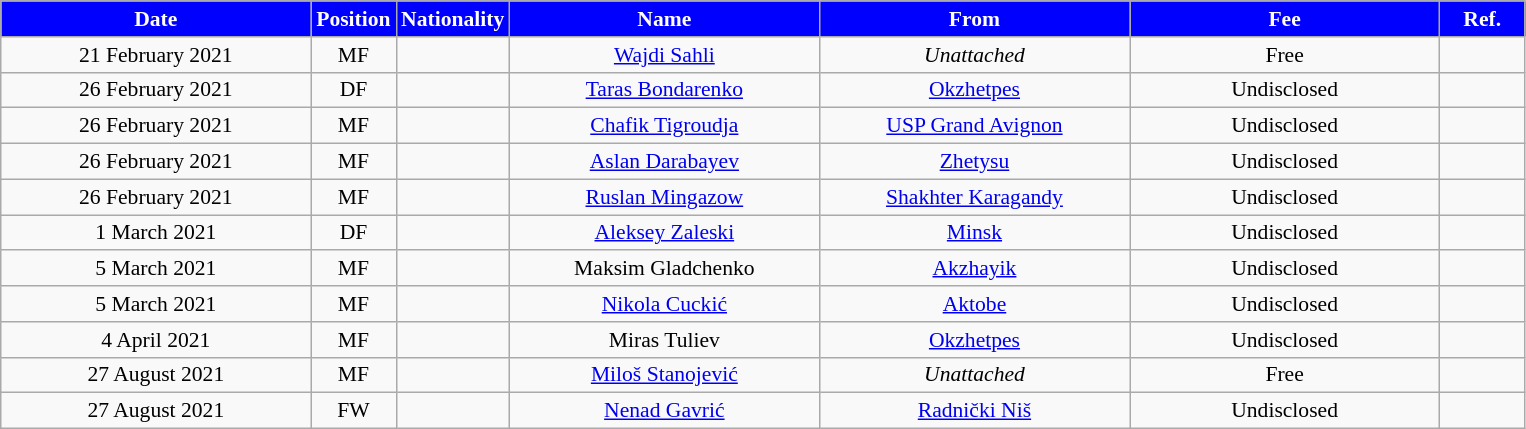<table class="wikitable"  style="text-align:center; font-size:90%; ">
<tr>
<th style="background:#0000ff; color:white; width:200px;">Date</th>
<th style="background:#0000ff; color:white; width:50px;">Position</th>
<th style="background:#0000ff; color:white; width:50px;">Nationality</th>
<th style="background:#0000ff; color:white; width:200px;">Name</th>
<th style="background:#0000ff; color:white; width:200px;">From</th>
<th style="background:#0000ff; color:white; width:200px;">Fee</th>
<th style="background:#0000ff; color:white; width:50px;">Ref.</th>
</tr>
<tr>
<td>21 February 2021</td>
<td>MF</td>
<td></td>
<td><a href='#'>Wajdi Sahli</a></td>
<td><em>Unattached</em></td>
<td>Free</td>
<td></td>
</tr>
<tr>
<td>26 February 2021</td>
<td>DF</td>
<td></td>
<td><a href='#'>Taras Bondarenko</a></td>
<td><a href='#'>Okzhetpes</a></td>
<td>Undisclosed</td>
<td></td>
</tr>
<tr>
<td>26 February 2021</td>
<td>MF</td>
<td></td>
<td><a href='#'>Chafik Tigroudja</a></td>
<td><a href='#'>USP Grand Avignon</a></td>
<td>Undisclosed</td>
<td></td>
</tr>
<tr>
<td>26 February 2021</td>
<td>MF</td>
<td></td>
<td><a href='#'>Aslan Darabayev</a></td>
<td><a href='#'>Zhetysu</a></td>
<td>Undisclosed</td>
<td></td>
</tr>
<tr>
<td>26 February 2021</td>
<td>MF</td>
<td></td>
<td><a href='#'>Ruslan Mingazow</a></td>
<td><a href='#'>Shakhter Karagandy</a></td>
<td>Undisclosed</td>
<td></td>
</tr>
<tr>
<td>1 March 2021</td>
<td>DF</td>
<td></td>
<td><a href='#'>Aleksey Zaleski</a></td>
<td><a href='#'>Minsk</a></td>
<td>Undisclosed</td>
<td></td>
</tr>
<tr>
<td>5 March 2021</td>
<td>MF</td>
<td></td>
<td>Maksim Gladchenko</td>
<td><a href='#'>Akzhayik</a></td>
<td>Undisclosed</td>
<td></td>
</tr>
<tr>
<td>5 March 2021</td>
<td>MF</td>
<td></td>
<td><a href='#'>Nikola Cuckić</a></td>
<td><a href='#'>Aktobe</a></td>
<td>Undisclosed</td>
<td></td>
</tr>
<tr>
<td>4 April 2021</td>
<td>MF</td>
<td></td>
<td>Miras Tuliev</td>
<td><a href='#'>Okzhetpes</a></td>
<td>Undisclosed</td>
<td></td>
</tr>
<tr>
<td>27 August 2021</td>
<td>MF</td>
<td></td>
<td><a href='#'>Miloš Stanojević</a></td>
<td><em>Unattached</em></td>
<td>Free</td>
<td></td>
</tr>
<tr>
<td>27 August 2021</td>
<td>FW</td>
<td></td>
<td><a href='#'>Nenad Gavrić</a></td>
<td><a href='#'>Radnički Niš</a></td>
<td>Undisclosed</td>
<td></td>
</tr>
</table>
